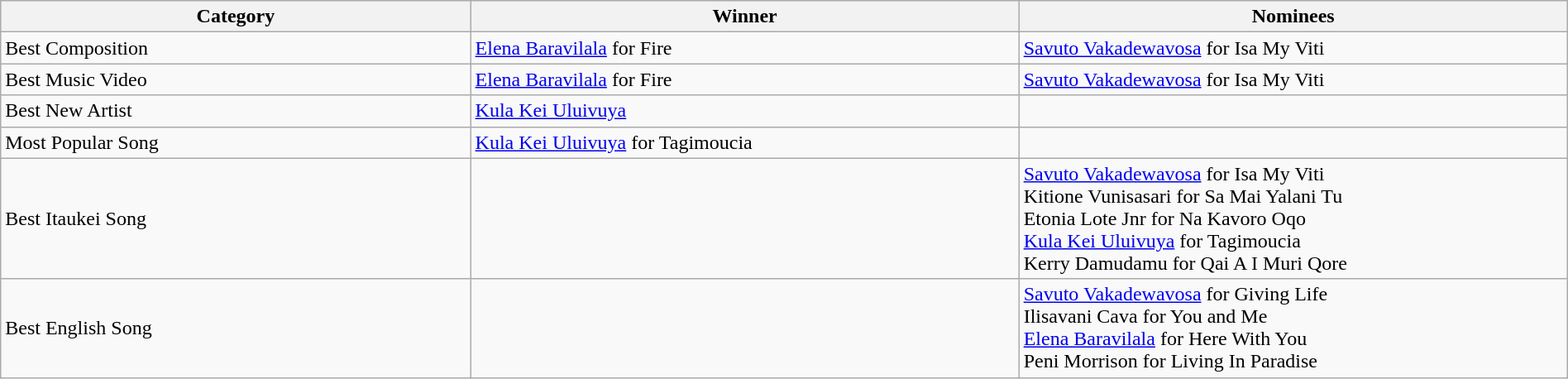<table style="width:100%;" class="wikitable sortable">
<tr>
<th style="width:30%;">Category</th>
<th style="width:35%;">Winner</th>
<th style="width:35%;">Nominees</th>
</tr>
<tr>
<td>Best Composition</td>
<td><a href='#'>Elena Baravilala</a> for Fire</td>
<td><a href='#'>Savuto Vakadewavosa</a> for Isa My Viti</td>
</tr>
<tr>
<td>Best Music Video</td>
<td><a href='#'>Elena Baravilala</a> for Fire</td>
<td><a href='#'>Savuto Vakadewavosa</a> for Isa My Viti</td>
</tr>
<tr>
<td>Best New Artist</td>
<td><a href='#'>Kula Kei Uluivuya</a></td>
<td></td>
</tr>
<tr>
<td>Most Popular Song</td>
<td><a href='#'>Kula Kei Uluivuya</a> for Tagimoucia</td>
<td></td>
</tr>
<tr>
<td>Best Itaukei Song</td>
<td></td>
<td><a href='#'>Savuto Vakadewavosa</a> for Isa My Viti <br> Kitione Vunisasari for Sa Mai Yalani Tu <br> Etonia Lote Jnr for Na Kavoro Oqo <br> <a href='#'>Kula Kei Uluivuya</a> for Tagimoucia <br> Kerry Damudamu for Qai A I Muri Qore</td>
</tr>
<tr>
<td>Best English Song</td>
<td></td>
<td><a href='#'>Savuto Vakadewavosa</a> for Giving Life <br> Ilisavani Cava for You and Me <br> <a href='#'>Elena Baravilala</a> for Here With You <br> Peni Morrison for Living In Paradise</td>
</tr>
</table>
